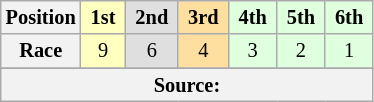<table class="wikitable" style="font-size: 85%; text-align:center">
<tr>
<th>Position</th>
<th style="background-color:#ffffbf"> 1st </th>
<th style="background-color:#dfdfdf"> 2nd </th>
<th style="background-color:#ffdf9f"> 3rd </th>
<th style="background-color:#dfffdf"> 4th </th>
<th style="background-color:#dfffdf"> 5th </th>
<th style="background-color:#dfffdf"> 6th </th>
</tr>
<tr>
<th>Race</th>
<td style="background-color:#ffffbf">9</td>
<td style="background-color:#dfdfdf">6</td>
<td style="background-color:#ffdf9f">4</td>
<td style="background-color:#dfffdf">3</td>
<td style="background-color:#dfffdf">2</td>
<td style="background-color:#dfffdf">1</td>
</tr>
<tr>
</tr>
<tr class="sortbottom">
<th colspan="7">Source:</th>
</tr>
</table>
